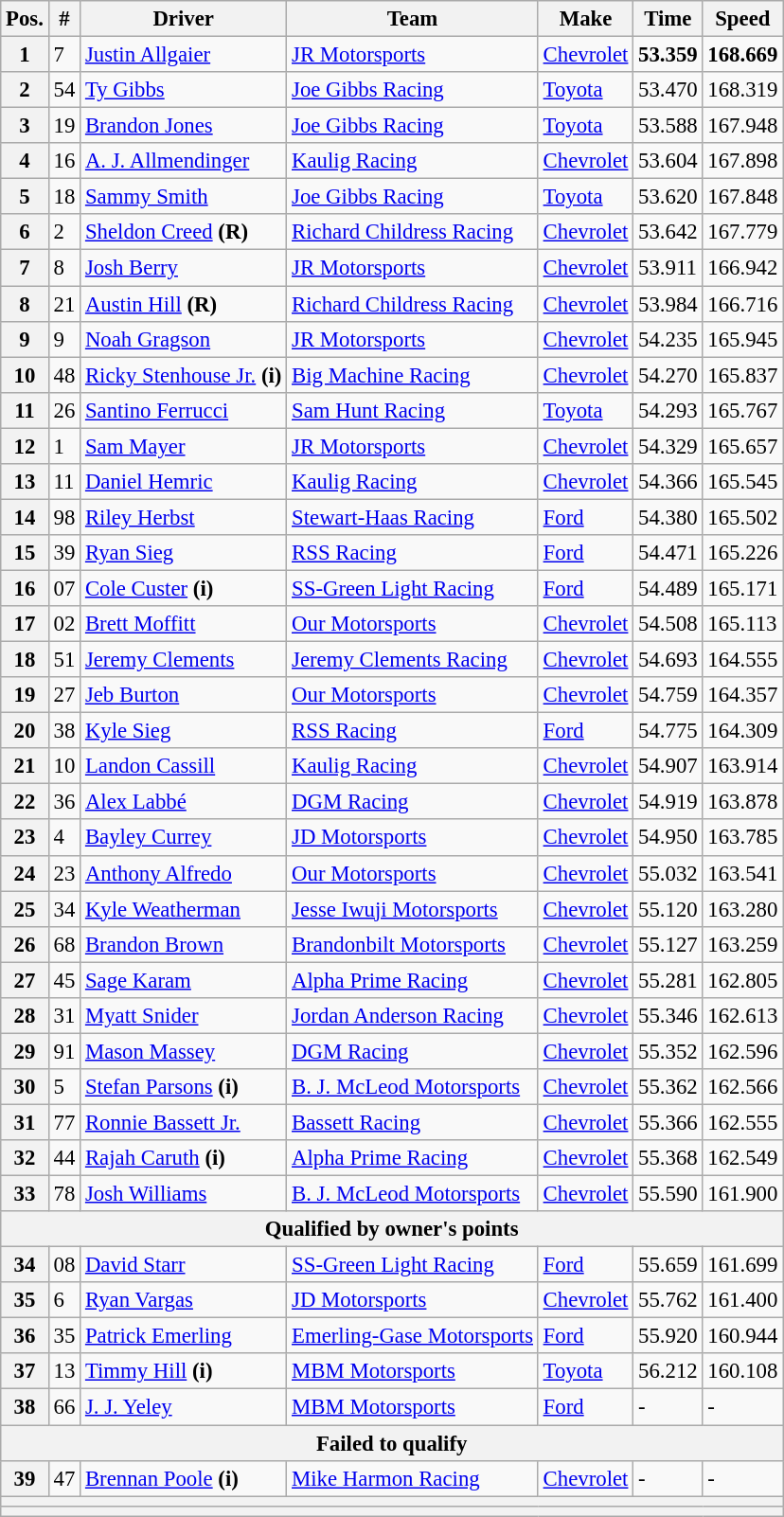<table class="wikitable" style="font-size:95%">
<tr>
<th>Pos.</th>
<th>#</th>
<th>Driver</th>
<th>Team</th>
<th>Make</th>
<th>Time</th>
<th>Speed</th>
</tr>
<tr>
<th>1</th>
<td>7</td>
<td><a href='#'>Justin Allgaier</a></td>
<td><a href='#'>JR Motorsports</a></td>
<td><a href='#'>Chevrolet</a></td>
<td><strong>53.359</strong></td>
<td><strong>168.669</strong></td>
</tr>
<tr>
<th>2</th>
<td>54</td>
<td><a href='#'>Ty Gibbs</a></td>
<td><a href='#'>Joe Gibbs Racing</a></td>
<td><a href='#'>Toyota</a></td>
<td>53.470</td>
<td>168.319</td>
</tr>
<tr>
<th>3</th>
<td>19</td>
<td><a href='#'>Brandon Jones</a></td>
<td><a href='#'>Joe Gibbs Racing</a></td>
<td><a href='#'>Toyota</a></td>
<td>53.588</td>
<td>167.948</td>
</tr>
<tr>
<th>4</th>
<td>16</td>
<td><a href='#'>A. J. Allmendinger</a></td>
<td><a href='#'>Kaulig Racing</a></td>
<td><a href='#'>Chevrolet</a></td>
<td>53.604</td>
<td>167.898</td>
</tr>
<tr>
<th>5</th>
<td>18</td>
<td><a href='#'>Sammy Smith</a></td>
<td><a href='#'>Joe Gibbs Racing</a></td>
<td><a href='#'>Toyota</a></td>
<td>53.620</td>
<td>167.848</td>
</tr>
<tr>
<th>6</th>
<td>2</td>
<td><a href='#'>Sheldon Creed</a> <strong>(R)</strong></td>
<td><a href='#'>Richard Childress Racing</a></td>
<td><a href='#'>Chevrolet</a></td>
<td>53.642</td>
<td>167.779</td>
</tr>
<tr>
<th>7</th>
<td>8</td>
<td><a href='#'>Josh Berry</a></td>
<td><a href='#'>JR Motorsports</a></td>
<td><a href='#'>Chevrolet</a></td>
<td>53.911</td>
<td>166.942</td>
</tr>
<tr>
<th>8</th>
<td>21</td>
<td><a href='#'>Austin Hill</a> <strong>(R)</strong></td>
<td><a href='#'>Richard Childress Racing</a></td>
<td><a href='#'>Chevrolet</a></td>
<td>53.984</td>
<td>166.716</td>
</tr>
<tr>
<th>9</th>
<td>9</td>
<td><a href='#'>Noah Gragson</a></td>
<td><a href='#'>JR Motorsports</a></td>
<td><a href='#'>Chevrolet</a></td>
<td>54.235</td>
<td>165.945</td>
</tr>
<tr>
<th>10</th>
<td>48</td>
<td><a href='#'>Ricky Stenhouse Jr.</a> <strong>(i)</strong></td>
<td><a href='#'>Big Machine Racing</a></td>
<td><a href='#'>Chevrolet</a></td>
<td>54.270</td>
<td>165.837</td>
</tr>
<tr>
<th>11</th>
<td>26</td>
<td><a href='#'>Santino Ferrucci</a></td>
<td><a href='#'>Sam Hunt Racing</a></td>
<td><a href='#'>Toyota</a></td>
<td>54.293</td>
<td>165.767</td>
</tr>
<tr>
<th>12</th>
<td>1</td>
<td><a href='#'>Sam Mayer</a></td>
<td><a href='#'>JR Motorsports</a></td>
<td><a href='#'>Chevrolet</a></td>
<td>54.329</td>
<td>165.657</td>
</tr>
<tr>
<th>13</th>
<td>11</td>
<td><a href='#'>Daniel Hemric</a></td>
<td><a href='#'>Kaulig Racing</a></td>
<td><a href='#'>Chevrolet</a></td>
<td>54.366</td>
<td>165.545</td>
</tr>
<tr>
<th>14</th>
<td>98</td>
<td><a href='#'>Riley Herbst</a></td>
<td><a href='#'>Stewart-Haas Racing</a></td>
<td><a href='#'>Ford</a></td>
<td>54.380</td>
<td>165.502</td>
</tr>
<tr>
<th>15</th>
<td>39</td>
<td><a href='#'>Ryan Sieg</a></td>
<td><a href='#'>RSS Racing</a></td>
<td><a href='#'>Ford</a></td>
<td>54.471</td>
<td>165.226</td>
</tr>
<tr>
<th>16</th>
<td>07</td>
<td><a href='#'>Cole Custer</a> <strong>(i)</strong></td>
<td><a href='#'>SS-Green Light Racing</a></td>
<td><a href='#'>Ford</a></td>
<td>54.489</td>
<td>165.171</td>
</tr>
<tr>
<th>17</th>
<td>02</td>
<td><a href='#'>Brett Moffitt</a></td>
<td><a href='#'>Our Motorsports</a></td>
<td><a href='#'>Chevrolet</a></td>
<td>54.508</td>
<td>165.113</td>
</tr>
<tr>
<th>18</th>
<td>51</td>
<td><a href='#'>Jeremy Clements</a></td>
<td><a href='#'>Jeremy Clements Racing</a></td>
<td><a href='#'>Chevrolet</a></td>
<td>54.693</td>
<td>164.555</td>
</tr>
<tr>
<th>19</th>
<td>27</td>
<td><a href='#'>Jeb Burton</a></td>
<td><a href='#'>Our Motorsports</a></td>
<td><a href='#'>Chevrolet</a></td>
<td>54.759</td>
<td>164.357</td>
</tr>
<tr>
<th>20</th>
<td>38</td>
<td><a href='#'>Kyle Sieg</a></td>
<td><a href='#'>RSS Racing</a></td>
<td><a href='#'>Ford</a></td>
<td>54.775</td>
<td>164.309</td>
</tr>
<tr>
<th>21</th>
<td>10</td>
<td><a href='#'>Landon Cassill</a></td>
<td><a href='#'>Kaulig Racing</a></td>
<td><a href='#'>Chevrolet</a></td>
<td>54.907</td>
<td>163.914</td>
</tr>
<tr>
<th>22</th>
<td>36</td>
<td><a href='#'>Alex Labbé</a></td>
<td><a href='#'>DGM Racing</a></td>
<td><a href='#'>Chevrolet</a></td>
<td>54.919</td>
<td>163.878</td>
</tr>
<tr>
<th>23</th>
<td>4</td>
<td><a href='#'>Bayley Currey</a></td>
<td><a href='#'>JD Motorsports</a></td>
<td><a href='#'>Chevrolet</a></td>
<td>54.950</td>
<td>163.785</td>
</tr>
<tr>
<th>24</th>
<td>23</td>
<td><a href='#'>Anthony Alfredo</a></td>
<td><a href='#'>Our Motorsports</a></td>
<td><a href='#'>Chevrolet</a></td>
<td>55.032</td>
<td>163.541</td>
</tr>
<tr>
<th>25</th>
<td>34</td>
<td><a href='#'>Kyle Weatherman</a></td>
<td><a href='#'>Jesse Iwuji Motorsports</a></td>
<td><a href='#'>Chevrolet</a></td>
<td>55.120</td>
<td>163.280</td>
</tr>
<tr>
<th>26</th>
<td>68</td>
<td><a href='#'>Brandon Brown</a></td>
<td><a href='#'>Brandonbilt Motorsports</a></td>
<td><a href='#'>Chevrolet</a></td>
<td>55.127</td>
<td>163.259</td>
</tr>
<tr>
<th>27</th>
<td>45</td>
<td><a href='#'>Sage Karam</a></td>
<td><a href='#'>Alpha Prime Racing</a></td>
<td><a href='#'>Chevrolet</a></td>
<td>55.281</td>
<td>162.805</td>
</tr>
<tr>
<th>28</th>
<td>31</td>
<td><a href='#'>Myatt Snider</a></td>
<td><a href='#'>Jordan Anderson Racing</a></td>
<td><a href='#'>Chevrolet</a></td>
<td>55.346</td>
<td>162.613</td>
</tr>
<tr>
<th>29</th>
<td>91</td>
<td><a href='#'>Mason Massey</a></td>
<td><a href='#'>DGM Racing</a></td>
<td><a href='#'>Chevrolet</a></td>
<td>55.352</td>
<td>162.596</td>
</tr>
<tr>
<th>30</th>
<td>5</td>
<td><a href='#'>Stefan Parsons</a> <strong>(i)</strong></td>
<td><a href='#'>B. J. McLeod Motorsports</a></td>
<td><a href='#'>Chevrolet</a></td>
<td>55.362</td>
<td>162.566</td>
</tr>
<tr>
<th>31</th>
<td>77</td>
<td><a href='#'>Ronnie Bassett Jr.</a></td>
<td><a href='#'>Bassett Racing</a></td>
<td><a href='#'>Chevrolet</a></td>
<td>55.366</td>
<td>162.555</td>
</tr>
<tr>
<th>32</th>
<td>44</td>
<td><a href='#'>Rajah Caruth</a> <strong>(i)</strong></td>
<td><a href='#'>Alpha Prime Racing</a></td>
<td><a href='#'>Chevrolet</a></td>
<td>55.368</td>
<td>162.549</td>
</tr>
<tr>
<th>33</th>
<td>78</td>
<td><a href='#'>Josh Williams</a></td>
<td><a href='#'>B. J. McLeod Motorsports</a></td>
<td><a href='#'>Chevrolet</a></td>
<td>55.590</td>
<td>161.900</td>
</tr>
<tr>
<th colspan="7">Qualified by owner's points</th>
</tr>
<tr>
<th>34</th>
<td>08</td>
<td><a href='#'>David Starr</a></td>
<td><a href='#'>SS-Green Light Racing</a></td>
<td><a href='#'>Ford</a></td>
<td>55.659</td>
<td>161.699</td>
</tr>
<tr>
<th>35</th>
<td>6</td>
<td><a href='#'>Ryan Vargas</a></td>
<td><a href='#'>JD Motorsports</a></td>
<td><a href='#'>Chevrolet</a></td>
<td>55.762</td>
<td>161.400</td>
</tr>
<tr>
<th>36</th>
<td>35</td>
<td><a href='#'>Patrick Emerling</a></td>
<td><a href='#'>Emerling-Gase Motorsports</a></td>
<td><a href='#'>Ford</a></td>
<td>55.920</td>
<td>160.944</td>
</tr>
<tr>
<th>37</th>
<td>13</td>
<td><a href='#'>Timmy Hill</a> <strong>(i)</strong></td>
<td><a href='#'>MBM Motorsports</a></td>
<td><a href='#'>Toyota</a></td>
<td>56.212</td>
<td>160.108</td>
</tr>
<tr>
<th>38</th>
<td>66</td>
<td><a href='#'>J. J. Yeley</a></td>
<td><a href='#'>MBM Motorsports</a></td>
<td><a href='#'>Ford</a></td>
<td>-</td>
<td>-</td>
</tr>
<tr>
<th colspan="7">Failed to qualify</th>
</tr>
<tr>
<th>39</th>
<td>47</td>
<td><a href='#'>Brennan Poole</a> <strong>(i)</strong></td>
<td><a href='#'>Mike Harmon Racing</a></td>
<td><a href='#'>Chevrolet</a></td>
<td>-</td>
<td>-</td>
</tr>
<tr>
<th colspan="7"></th>
</tr>
<tr>
<th colspan="7"></th>
</tr>
</table>
